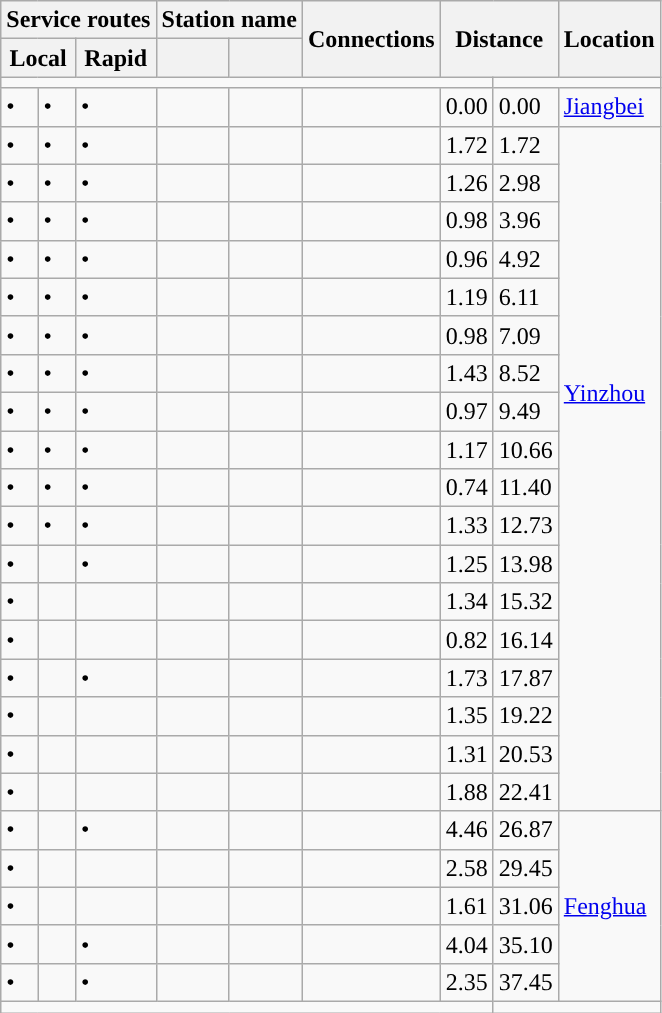<table class="wikitable">
<tr>
<th colspan="3">Service routes</th>
<th colspan="2">Station name</th>
<th rowspan="2">Connections</th>
<th colspan="2" rowspan="2">Distance<br></th>
<th rowspan="2">Location</th>
</tr>
<tr>
<th colspan="2">Local</th>
<th>Rapid</th>
<th></th>
<th></th>
</tr>
<tr style="background:#">
<td colspan="7"></td>
</tr>
<tr>
<td>•</td>
<td>•</td>
<td>•</td>
<td></td>
<td></td>
<td></td>
<td>0.00</td>
<td>0.00</td>
<td><a href='#'>Jiangbei</a></td>
</tr>
<tr>
<td>•</td>
<td>•</td>
<td>•</td>
<td></td>
<td></td>
<td></td>
<td>1.72</td>
<td>1.72</td>
<td rowspan="14" style="border-bottom:solid 0;"><a href='#'>Yinzhou</a></td>
</tr>
<tr>
<td>•</td>
<td>•</td>
<td>•</td>
<td></td>
<td></td>
<td></td>
<td>1.26</td>
<td>2.98</td>
</tr>
<tr>
<td>•</td>
<td>•</td>
<td>•</td>
<td></td>
<td></td>
<td></td>
<td>0.98</td>
<td>3.96</td>
</tr>
<tr>
<td>•</td>
<td>•</td>
<td>•</td>
<td></td>
<td></td>
<td></td>
<td>0.96</td>
<td>4.92</td>
</tr>
<tr>
<td>•</td>
<td>•</td>
<td>•</td>
<td></td>
<td></td>
<td></td>
<td>1.19</td>
<td>6.11</td>
</tr>
<tr>
<td>•</td>
<td>•</td>
<td>•</td>
<td></td>
<td></td>
<td></td>
<td>0.98</td>
<td>7.09</td>
</tr>
<tr>
<td>•</td>
<td>•</td>
<td>•</td>
<td></td>
<td></td>
<td></td>
<td>1.43</td>
<td>8.52</td>
</tr>
<tr>
<td>•</td>
<td>•</td>
<td>•</td>
<td></td>
<td></td>
<td></td>
<td>0.97</td>
<td>9.49</td>
</tr>
<tr>
<td>•</td>
<td>•</td>
<td>•</td>
<td></td>
<td></td>
<td></td>
<td>1.17</td>
<td>10.66</td>
</tr>
<tr>
<td>•</td>
<td>•</td>
<td>•</td>
<td></td>
<td></td>
<td></td>
<td>0.74</td>
<td>11.40</td>
</tr>
<tr>
<td>•</td>
<td>•</td>
<td>•</td>
<td></td>
<td></td>
<td></td>
<td>1.33</td>
<td>12.73</td>
</tr>
<tr>
<td>•</td>
<td></td>
<td>•</td>
<td></td>
<td></td>
<td></td>
<td>1.25</td>
<td>13.98</td>
</tr>
<tr>
<td>•</td>
<td></td>
<td></td>
<td></td>
<td></td>
<td></td>
<td>1.34</td>
<td>15.32</td>
</tr>
<tr>
<td>•</td>
<td></td>
<td></td>
<td></td>
<td></td>
<td></td>
<td>0.82</td>
<td>16.14</td>
</tr>
<tr>
<td>•</td>
<td></td>
<td>•</td>
<td></td>
<td></td>
<td></td>
<td>1.73</td>
<td>17.87</td>
<td rowspan="4" style="border-top:solid 0;"></td>
</tr>
<tr>
<td>•</td>
<td></td>
<td></td>
<td></td>
<td></td>
<td></td>
<td>1.35</td>
<td>19.22</td>
</tr>
<tr>
<td>•</td>
<td></td>
<td></td>
<td></td>
<td></td>
<td></td>
<td>1.31</td>
<td>20.53</td>
</tr>
<tr>
<td>•</td>
<td></td>
<td></td>
<td></td>
<td></td>
<td></td>
<td>1.88</td>
<td>22.41</td>
</tr>
<tr>
<td>•</td>
<td></td>
<td>•</td>
<td></td>
<td></td>
<td></td>
<td>4.46</td>
<td>26.87</td>
<td rowspan="5"><a href='#'>Fenghua</a></td>
</tr>
<tr>
<td>•</td>
<td></td>
<td></td>
<td></td>
<td></td>
<td></td>
<td>2.58</td>
<td>29.45</td>
</tr>
<tr>
<td>•</td>
<td></td>
<td></td>
<td></td>
<td></td>
<td></td>
<td>1.61</td>
<td>31.06</td>
</tr>
<tr>
<td>•</td>
<td></td>
<td>•</td>
<td></td>
<td></td>
<td></td>
<td>4.04</td>
<td>35.10</td>
</tr>
<tr>
<td>•</td>
<td></td>
<td>•</td>
<td></td>
<td></td>
<td></td>
<td>2.35</td>
<td>37.45</td>
</tr>
<tr style="background:#">
<td colspan="7"></td>
</tr>
</table>
